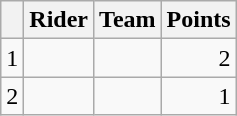<table class="wikitable">
<tr>
<th></th>
<th>Rider</th>
<th>Team</th>
<th>Points</th>
</tr>
<tr>
<td>1</td>
<td></td>
<td></td>
<td align=right>2</td>
</tr>
<tr>
<td>2</td>
<td></td>
<td></td>
<td align=right>1</td>
</tr>
</table>
